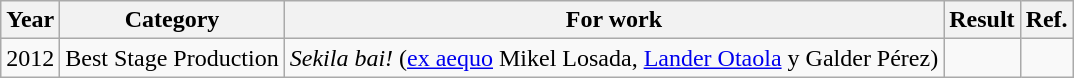<table class="wikitable sortable">
<tr>
<th>Year</th>
<th>Category</th>
<th>For work</th>
<th>Result</th>
<th>Ref.</th>
</tr>
<tr>
<td>2012</td>
<td>Best Stage Production</td>
<td><em>Sekila bai!</em> (<a href='#'>ex aequo</a> Mikel Losada, <a href='#'>Lander Otaola</a> y Galder Pérez)</td>
<td></td>
<td></td>
</tr>
</table>
